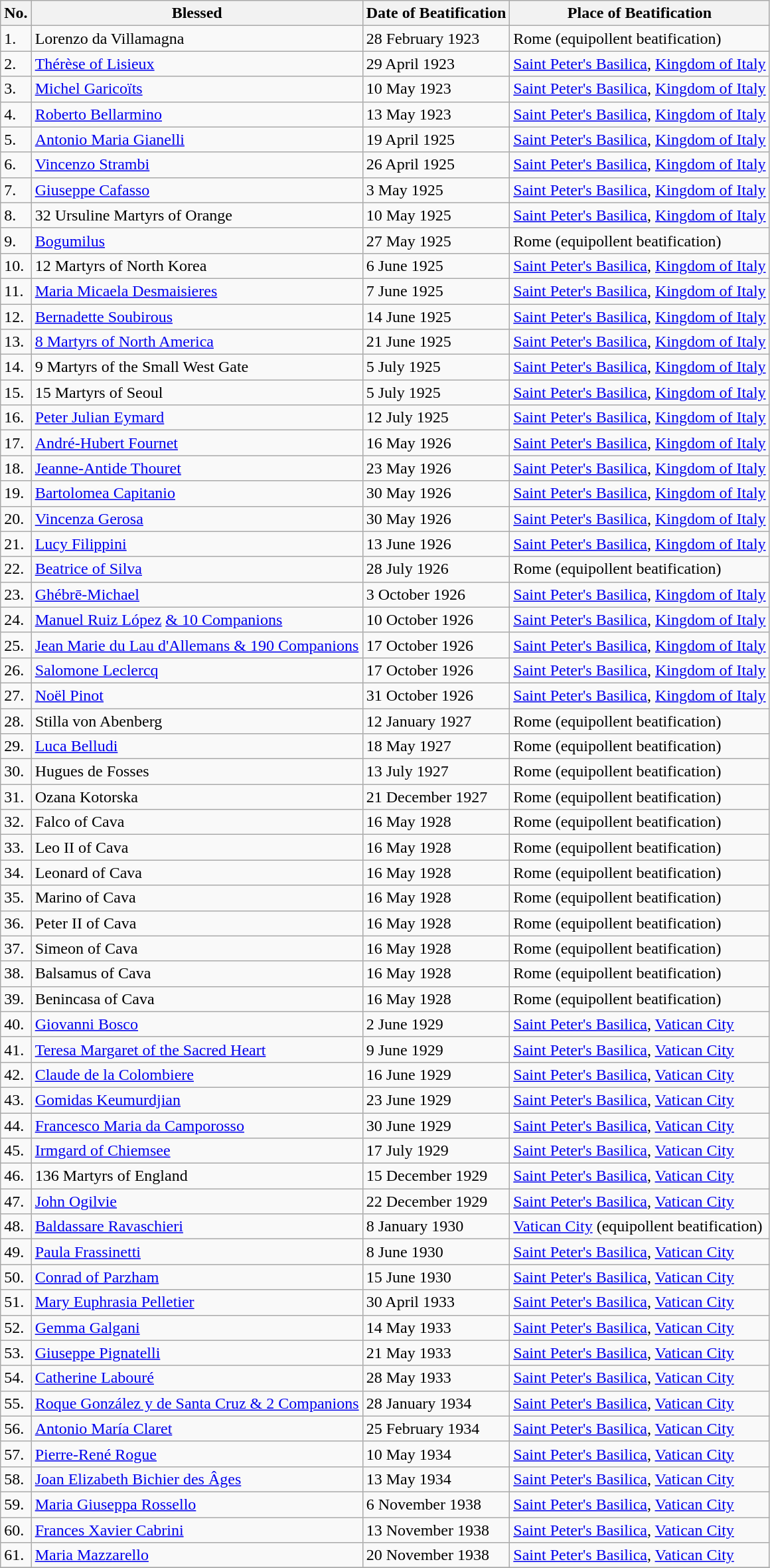<table class="wikitable">
<tr>
<th>No.</th>
<th>Blessed</th>
<th>Date of Beatification</th>
<th>Place of Beatification</th>
</tr>
<tr>
<td>1.</td>
<td>Lorenzo da Villamagna</td>
<td>28 February 1923</td>
<td>Rome (equipollent beatification)</td>
</tr>
<tr>
<td>2.</td>
<td><a href='#'>Thérèse of Lisieux</a></td>
<td>29 April 1923</td>
<td><a href='#'>Saint Peter's Basilica</a>, <a href='#'>Kingdom of Italy</a></td>
</tr>
<tr>
<td>3.</td>
<td><a href='#'>Michel Garicoïts</a></td>
<td>10 May 1923</td>
<td><a href='#'>Saint Peter's Basilica</a>, <a href='#'>Kingdom of Italy</a></td>
</tr>
<tr>
<td>4.</td>
<td><a href='#'>Roberto Bellarmino</a></td>
<td>13 May 1923</td>
<td><a href='#'>Saint Peter's Basilica</a>, <a href='#'>Kingdom of Italy</a></td>
</tr>
<tr>
<td>5.</td>
<td><a href='#'>Antonio Maria Gianelli</a></td>
<td>19 April 1925</td>
<td><a href='#'>Saint Peter's Basilica</a>, <a href='#'>Kingdom of Italy</a></td>
</tr>
<tr>
<td>6.</td>
<td><a href='#'>Vincenzo Strambi</a></td>
<td>26 April 1925</td>
<td><a href='#'>Saint Peter's Basilica</a>, <a href='#'>Kingdom of Italy</a></td>
</tr>
<tr>
<td>7.</td>
<td><a href='#'>Giuseppe Cafasso</a></td>
<td>3 May 1925</td>
<td><a href='#'>Saint Peter's Basilica</a>, <a href='#'>Kingdom of Italy</a></td>
</tr>
<tr>
<td>8.</td>
<td>32 Ursuline Martyrs of Orange</td>
<td>10 May 1925</td>
<td><a href='#'>Saint Peter's Basilica</a>, <a href='#'>Kingdom of Italy</a></td>
</tr>
<tr>
<td>9.</td>
<td><a href='#'>Bogumilus</a></td>
<td>27 May 1925</td>
<td>Rome (equipollent beatification)</td>
</tr>
<tr>
<td>10.</td>
<td>12 Martyrs of North Korea</td>
<td>6 June 1925</td>
<td><a href='#'>Saint Peter's Basilica</a>, <a href='#'>Kingdom of Italy</a></td>
</tr>
<tr>
<td>11.</td>
<td><a href='#'>Maria Micaela Desmaisieres</a></td>
<td>7 June 1925</td>
<td><a href='#'>Saint Peter's Basilica</a>, <a href='#'>Kingdom of Italy</a></td>
</tr>
<tr>
<td>12.</td>
<td><a href='#'>Bernadette Soubirous</a></td>
<td>14 June 1925</td>
<td><a href='#'>Saint Peter's Basilica</a>, <a href='#'>Kingdom of Italy</a></td>
</tr>
<tr>
<td>13.</td>
<td><a href='#'>8 Martyrs of North America</a></td>
<td>21 June 1925</td>
<td><a href='#'>Saint Peter's Basilica</a>, <a href='#'>Kingdom of Italy</a></td>
</tr>
<tr>
<td>14.</td>
<td>9 Martyrs of the Small West Gate</td>
<td>5 July 1925</td>
<td><a href='#'>Saint Peter's Basilica</a>, <a href='#'>Kingdom of Italy</a></td>
</tr>
<tr>
<td>15.</td>
<td>15 Martyrs of Seoul</td>
<td>5 July 1925</td>
<td><a href='#'>Saint Peter's Basilica</a>, <a href='#'>Kingdom of Italy</a></td>
</tr>
<tr>
<td>16.</td>
<td><a href='#'>Peter Julian Eymard</a></td>
<td>12 July 1925</td>
<td><a href='#'>Saint Peter's Basilica</a>, <a href='#'>Kingdom of Italy</a></td>
</tr>
<tr>
<td>17.</td>
<td><a href='#'>André-Hubert Fournet</a></td>
<td>16 May 1926</td>
<td><a href='#'>Saint Peter's Basilica</a>, <a href='#'>Kingdom of Italy</a></td>
</tr>
<tr>
<td>18.</td>
<td><a href='#'>Jeanne-Antide Thouret</a></td>
<td>23 May 1926</td>
<td><a href='#'>Saint Peter's Basilica</a>, <a href='#'>Kingdom of Italy</a></td>
</tr>
<tr>
<td>19.</td>
<td><a href='#'>Bartolomea Capitanio</a></td>
<td>30 May 1926</td>
<td><a href='#'>Saint Peter's Basilica</a>, <a href='#'>Kingdom of Italy</a></td>
</tr>
<tr>
<td>20.</td>
<td><a href='#'>Vincenza Gerosa</a></td>
<td>30 May 1926</td>
<td><a href='#'>Saint Peter's Basilica</a>, <a href='#'>Kingdom of Italy</a></td>
</tr>
<tr>
<td>21.</td>
<td><a href='#'>Lucy Filippini</a></td>
<td>13 June 1926</td>
<td><a href='#'>Saint Peter's Basilica</a>, <a href='#'>Kingdom of Italy</a></td>
</tr>
<tr>
<td>22.</td>
<td><a href='#'>Beatrice of Silva</a></td>
<td>28 July 1926</td>
<td>Rome (equipollent beatification)</td>
</tr>
<tr>
<td>23.</td>
<td><a href='#'>Ghébrē-Michael</a></td>
<td>3 October 1926</td>
<td><a href='#'>Saint Peter's Basilica</a>, <a href='#'>Kingdom of Italy</a></td>
</tr>
<tr>
<td>24.</td>
<td><a href='#'>Manuel Ruiz López</a> <a href='#'>& 10 Companions</a></td>
<td>10 October 1926</td>
<td><a href='#'>Saint Peter's Basilica</a>, <a href='#'>Kingdom of Italy</a></td>
</tr>
<tr>
<td>25.</td>
<td><a href='#'>Jean Marie du Lau d'Allemans & 190 Companions</a></td>
<td>17 October 1926</td>
<td><a href='#'>Saint Peter's Basilica</a>, <a href='#'>Kingdom of Italy</a></td>
</tr>
<tr>
<td>26.</td>
<td><a href='#'>Salomone Leclercq</a></td>
<td>17 October 1926</td>
<td><a href='#'>Saint Peter's Basilica</a>, <a href='#'>Kingdom of Italy</a></td>
</tr>
<tr>
<td>27.</td>
<td><a href='#'>Noël Pinot</a></td>
<td>31 October 1926</td>
<td><a href='#'>Saint Peter's Basilica</a>, <a href='#'>Kingdom of Italy</a></td>
</tr>
<tr>
<td>28.</td>
<td>Stilla von Abenberg</td>
<td>12 January 1927</td>
<td>Rome (equipollent beatification)</td>
</tr>
<tr>
<td>29.</td>
<td><a href='#'>Luca Belludi</a></td>
<td>18 May 1927</td>
<td>Rome (equipollent beatification)</td>
</tr>
<tr>
<td>30.</td>
<td>Hugues de Fosses</td>
<td>13 July 1927</td>
<td>Rome (equipollent beatification)</td>
</tr>
<tr>
<td>31.</td>
<td>Ozana Kotorska</td>
<td>21 December 1927</td>
<td>Rome (equipollent beatification)</td>
</tr>
<tr>
<td>32.</td>
<td>Falco of Cava</td>
<td>16 May 1928</td>
<td>Rome (equipollent beatification)</td>
</tr>
<tr>
<td>33.</td>
<td>Leo II of Cava</td>
<td>16 May 1928</td>
<td>Rome (equipollent beatification)</td>
</tr>
<tr>
<td>34.</td>
<td>Leonard of Cava</td>
<td>16 May 1928</td>
<td>Rome (equipollent beatification)</td>
</tr>
<tr>
<td>35.</td>
<td>Marino of Cava</td>
<td>16 May 1928</td>
<td>Rome (equipollent beatification)</td>
</tr>
<tr>
<td>36.</td>
<td>Peter II of Cava</td>
<td>16 May 1928</td>
<td>Rome (equipollent beatification)</td>
</tr>
<tr>
<td>37.</td>
<td>Simeon of Cava</td>
<td>16 May 1928</td>
<td>Rome (equipollent beatification)</td>
</tr>
<tr>
<td>38.</td>
<td>Balsamus of Cava</td>
<td>16 May 1928</td>
<td>Rome (equipollent beatification)</td>
</tr>
<tr>
<td>39.</td>
<td>Benincasa of Cava</td>
<td>16 May 1928</td>
<td>Rome (equipollent beatification)</td>
</tr>
<tr>
<td>40.</td>
<td><a href='#'>Giovanni Bosco</a></td>
<td>2 June 1929</td>
<td><a href='#'>Saint Peter's Basilica</a>, <a href='#'>Vatican City</a></td>
</tr>
<tr>
<td>41.</td>
<td><a href='#'>Teresa Margaret of the Sacred Heart</a></td>
<td>9 June 1929</td>
<td><a href='#'>Saint Peter's Basilica</a>, <a href='#'>Vatican City</a></td>
</tr>
<tr>
<td>42.</td>
<td><a href='#'>Claude de la Colombiere</a></td>
<td>16 June 1929</td>
<td><a href='#'>Saint Peter's Basilica</a>, <a href='#'>Vatican City</a></td>
</tr>
<tr>
<td>43.</td>
<td><a href='#'>Gomidas Keumurdjian</a></td>
<td>23 June 1929</td>
<td><a href='#'>Saint Peter's Basilica</a>, <a href='#'>Vatican City</a></td>
</tr>
<tr>
<td>44.</td>
<td><a href='#'>Francesco Maria da Camporosso</a></td>
<td>30 June 1929</td>
<td><a href='#'>Saint Peter's Basilica</a>, <a href='#'>Vatican City</a></td>
</tr>
<tr>
<td>45.</td>
<td><a href='#'>Irmgard of Chiemsee</a></td>
<td>17 July 1929</td>
<td><a href='#'>Saint Peter's Basilica</a>, <a href='#'>Vatican City</a></td>
</tr>
<tr>
<td>46.</td>
<td>136 Martyrs of England</td>
<td>15 December 1929</td>
<td><a href='#'>Saint Peter's Basilica</a>, <a href='#'>Vatican City</a></td>
</tr>
<tr>
<td>47.</td>
<td><a href='#'>John Ogilvie</a></td>
<td>22 December 1929</td>
<td><a href='#'>Saint Peter's Basilica</a>, <a href='#'>Vatican City</a></td>
</tr>
<tr>
<td>48.</td>
<td><a href='#'>Baldassare Ravaschieri</a></td>
<td>8 January 1930</td>
<td><a href='#'>Vatican City</a> (equipollent beatification)</td>
</tr>
<tr>
<td>49.</td>
<td><a href='#'>Paula Frassinetti</a></td>
<td>8 June 1930</td>
<td><a href='#'>Saint Peter's Basilica</a>, <a href='#'>Vatican City</a></td>
</tr>
<tr>
<td>50.</td>
<td><a href='#'>Conrad of Parzham</a></td>
<td>15 June 1930</td>
<td><a href='#'>Saint Peter's Basilica</a>, <a href='#'>Vatican City</a></td>
</tr>
<tr>
<td>51.</td>
<td><a href='#'>Mary Euphrasia Pelletier</a></td>
<td>30 April 1933</td>
<td><a href='#'>Saint Peter's Basilica</a>, <a href='#'>Vatican City</a></td>
</tr>
<tr>
<td>52.</td>
<td><a href='#'>Gemma Galgani</a></td>
<td>14 May 1933</td>
<td><a href='#'>Saint Peter's Basilica</a>, <a href='#'>Vatican City</a></td>
</tr>
<tr>
<td>53.</td>
<td><a href='#'>Giuseppe Pignatelli</a></td>
<td>21 May 1933</td>
<td><a href='#'>Saint Peter's Basilica</a>, <a href='#'>Vatican City</a></td>
</tr>
<tr>
<td>54.</td>
<td><a href='#'>Catherine Labouré</a></td>
<td>28 May 1933</td>
<td><a href='#'>Saint Peter's Basilica</a>, <a href='#'>Vatican City</a></td>
</tr>
<tr>
<td>55.</td>
<td><a href='#'>Roque González y de Santa Cruz & 2 Companions</a></td>
<td>28 January 1934</td>
<td><a href='#'>Saint Peter's Basilica</a>, <a href='#'>Vatican City</a></td>
</tr>
<tr>
<td>56.</td>
<td><a href='#'>Antonio María Claret</a></td>
<td>25 February 1934</td>
<td><a href='#'>Saint Peter's Basilica</a>, <a href='#'>Vatican City</a></td>
</tr>
<tr>
<td>57.</td>
<td><a href='#'>Pierre-René Rogue</a></td>
<td>10 May 1934</td>
<td><a href='#'>Saint Peter's Basilica</a>, <a href='#'>Vatican City</a></td>
</tr>
<tr>
<td>58.</td>
<td><a href='#'>Joan Elizabeth Bichier des Âges</a></td>
<td>13 May 1934</td>
<td><a href='#'>Saint Peter's Basilica</a>, <a href='#'>Vatican City</a></td>
</tr>
<tr>
<td>59.</td>
<td><a href='#'>Maria Giuseppa Rossello</a></td>
<td>6 November 1938</td>
<td><a href='#'>Saint Peter's Basilica</a>, <a href='#'>Vatican City</a></td>
</tr>
<tr>
<td>60.</td>
<td><a href='#'>Frances Xavier Cabrini</a></td>
<td>13 November 1938</td>
<td><a href='#'>Saint Peter's Basilica</a>, <a href='#'>Vatican City</a></td>
</tr>
<tr>
<td>61.</td>
<td><a href='#'>Maria Mazzarello</a></td>
<td>20 November 1938</td>
<td><a href='#'>Saint Peter's Basilica</a>, <a href='#'>Vatican City</a></td>
</tr>
<tr>
</tr>
</table>
